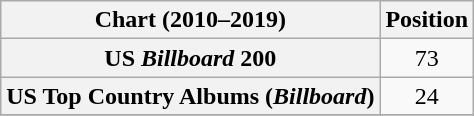<table class="wikitable plainrowheaders" style="text-align:center">
<tr>
<th scope="col">Chart (2010–2019)</th>
<th scope="col">Position</th>
</tr>
<tr>
<th scope="row">US <em>Billboard</em> 200</th>
<td>73</td>
</tr>
<tr>
<th scope="row">US Top Country Albums (<em>Billboard</em>)</th>
<td>24</td>
</tr>
<tr>
</tr>
</table>
